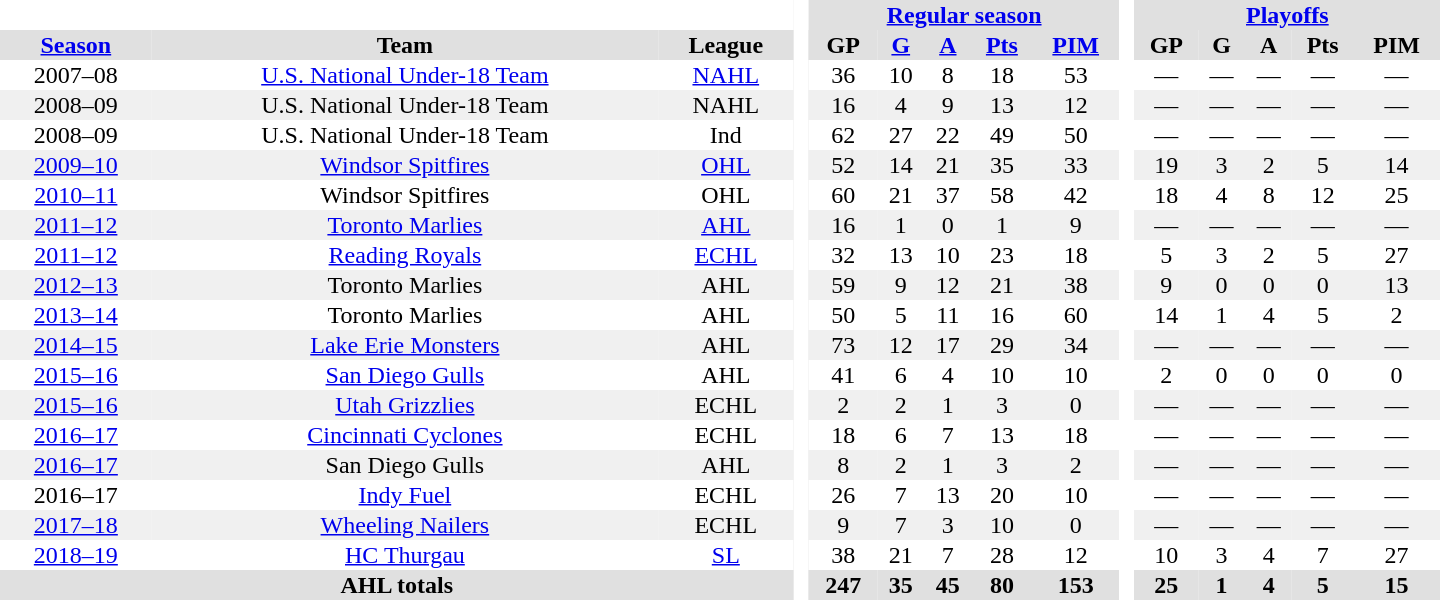<table border="0" cellpadding="1" cellspacing="0" style="text-align:center; width:60em;">
<tr style="background:#e0e0e0;">
<th colspan="3"  bgcolor="#ffffff"> </th>
<th rowspan="99" bgcolor="#ffffff"> </th>
<th colspan="5"><a href='#'>Regular season</a></th>
<th rowspan="99" bgcolor="#ffffff"> </th>
<th colspan="5"><a href='#'>Playoffs</a></th>
</tr>
<tr style="background:#e0e0e0;">
<th><a href='#'>Season</a></th>
<th>Team</th>
<th>League</th>
<th>GP</th>
<th><a href='#'>G</a></th>
<th><a href='#'>A</a></th>
<th><a href='#'>Pts</a></th>
<th><a href='#'>PIM</a></th>
<th>GP</th>
<th>G</th>
<th>A</th>
<th>Pts</th>
<th>PIM</th>
</tr>
<tr>
<td>2007–08</td>
<td><a href='#'>U.S. National Under-18 Team</a></td>
<td><a href='#'>NAHL</a></td>
<td>36</td>
<td>10</td>
<td>8</td>
<td>18</td>
<td>53</td>
<td>—</td>
<td>—</td>
<td>—</td>
<td>—</td>
<td>—</td>
</tr>
<tr bgcolor="#f0f0f0">
<td>2008–09</td>
<td>U.S. National Under-18 Team</td>
<td>NAHL</td>
<td>16</td>
<td>4</td>
<td>9</td>
<td>13</td>
<td>12</td>
<td>—</td>
<td>—</td>
<td>—</td>
<td>—</td>
<td>—</td>
</tr>
<tr>
<td>2008–09</td>
<td>U.S. National Under-18 Team</td>
<td>Ind</td>
<td>62</td>
<td>27</td>
<td>22</td>
<td>49</td>
<td>50</td>
<td>—</td>
<td>—</td>
<td>—</td>
<td>—</td>
<td>—</td>
</tr>
<tr bgcolor="#f0f0f0">
<td><a href='#'>2009–10</a></td>
<td><a href='#'>Windsor Spitfires</a></td>
<td><a href='#'>OHL</a></td>
<td>52</td>
<td>14</td>
<td>21</td>
<td>35</td>
<td>33</td>
<td>19</td>
<td>3</td>
<td>2</td>
<td>5</td>
<td>14</td>
</tr>
<tr>
<td><a href='#'>2010–11</a></td>
<td>Windsor Spitfires</td>
<td>OHL</td>
<td>60</td>
<td>21</td>
<td>37</td>
<td>58</td>
<td>42</td>
<td>18</td>
<td>4</td>
<td>8</td>
<td>12</td>
<td>25</td>
</tr>
<tr bgcolor="#f0f0f0">
<td><a href='#'>2011–12</a></td>
<td><a href='#'>Toronto Marlies</a></td>
<td><a href='#'>AHL</a></td>
<td>16</td>
<td>1</td>
<td>0</td>
<td>1</td>
<td>9</td>
<td>—</td>
<td>—</td>
<td>—</td>
<td>—</td>
<td>—</td>
</tr>
<tr>
<td><a href='#'>2011–12</a></td>
<td><a href='#'>Reading Royals</a></td>
<td><a href='#'>ECHL</a></td>
<td>32</td>
<td>13</td>
<td>10</td>
<td>23</td>
<td>18</td>
<td>5</td>
<td>3</td>
<td>2</td>
<td>5</td>
<td>27</td>
</tr>
<tr bgcolor="#f0f0f0">
<td><a href='#'>2012–13</a></td>
<td>Toronto Marlies</td>
<td>AHL</td>
<td>59</td>
<td>9</td>
<td>12</td>
<td>21</td>
<td>38</td>
<td>9</td>
<td>0</td>
<td>0</td>
<td>0</td>
<td>13</td>
</tr>
<tr>
<td><a href='#'>2013–14</a></td>
<td>Toronto Marlies</td>
<td>AHL</td>
<td>50</td>
<td>5</td>
<td>11</td>
<td>16</td>
<td>60</td>
<td>14</td>
<td>1</td>
<td>4</td>
<td>5</td>
<td>2</td>
</tr>
<tr bgcolor="#f0f0f0">
<td><a href='#'>2014–15</a></td>
<td><a href='#'>Lake Erie Monsters</a></td>
<td>AHL</td>
<td>73</td>
<td>12</td>
<td>17</td>
<td>29</td>
<td>34</td>
<td>—</td>
<td>—</td>
<td>—</td>
<td>—</td>
<td>—</td>
</tr>
<tr>
<td><a href='#'>2015–16</a></td>
<td><a href='#'>San Diego Gulls</a></td>
<td>AHL</td>
<td>41</td>
<td>6</td>
<td>4</td>
<td>10</td>
<td>10</td>
<td>2</td>
<td>0</td>
<td>0</td>
<td>0</td>
<td>0</td>
</tr>
<tr bgcolor="#f0f0f0">
<td><a href='#'>2015–16</a></td>
<td><a href='#'>Utah Grizzlies</a></td>
<td>ECHL</td>
<td>2</td>
<td>2</td>
<td>1</td>
<td>3</td>
<td>0</td>
<td>—</td>
<td>—</td>
<td>—</td>
<td>—</td>
<td>—</td>
</tr>
<tr>
<td><a href='#'>2016–17</a></td>
<td><a href='#'>Cincinnati Cyclones</a></td>
<td>ECHL</td>
<td>18</td>
<td>6</td>
<td>7</td>
<td>13</td>
<td>18</td>
<td>—</td>
<td>—</td>
<td>—</td>
<td>—</td>
<td>—</td>
</tr>
<tr bgcolor="#f0f0f0">
<td><a href='#'>2016–17</a></td>
<td>San Diego Gulls</td>
<td>AHL</td>
<td>8</td>
<td>2</td>
<td>1</td>
<td>3</td>
<td>2</td>
<td>—</td>
<td>—</td>
<td>—</td>
<td>—</td>
<td>—</td>
</tr>
<tr>
<td>2016–17</td>
<td><a href='#'>Indy Fuel</a></td>
<td>ECHL</td>
<td>26</td>
<td>7</td>
<td>13</td>
<td>20</td>
<td>10</td>
<td>—</td>
<td>—</td>
<td>—</td>
<td>—</td>
<td>—</td>
</tr>
<tr bgcolor="#f0f0f0">
<td><a href='#'>2017–18</a></td>
<td><a href='#'>Wheeling Nailers</a></td>
<td>ECHL</td>
<td>9</td>
<td>7</td>
<td>3</td>
<td>10</td>
<td>0</td>
<td>—</td>
<td>—</td>
<td>—</td>
<td>—</td>
<td>—</td>
</tr>
<tr>
<td><a href='#'>2018–19</a></td>
<td><a href='#'>HC Thurgau</a></td>
<td><a href='#'>SL</a></td>
<td>38</td>
<td>21</td>
<td>7</td>
<td>28</td>
<td>12</td>
<td>10</td>
<td>3</td>
<td>4</td>
<td>7</td>
<td>27</td>
</tr>
<tr bgcolor="#e0e0e0">
<th colspan="3">AHL totals</th>
<th>247</th>
<th>35</th>
<th>45</th>
<th>80</th>
<th>153</th>
<th>25</th>
<th>1</th>
<th>4</th>
<th>5</th>
<th>15</th>
</tr>
</table>
